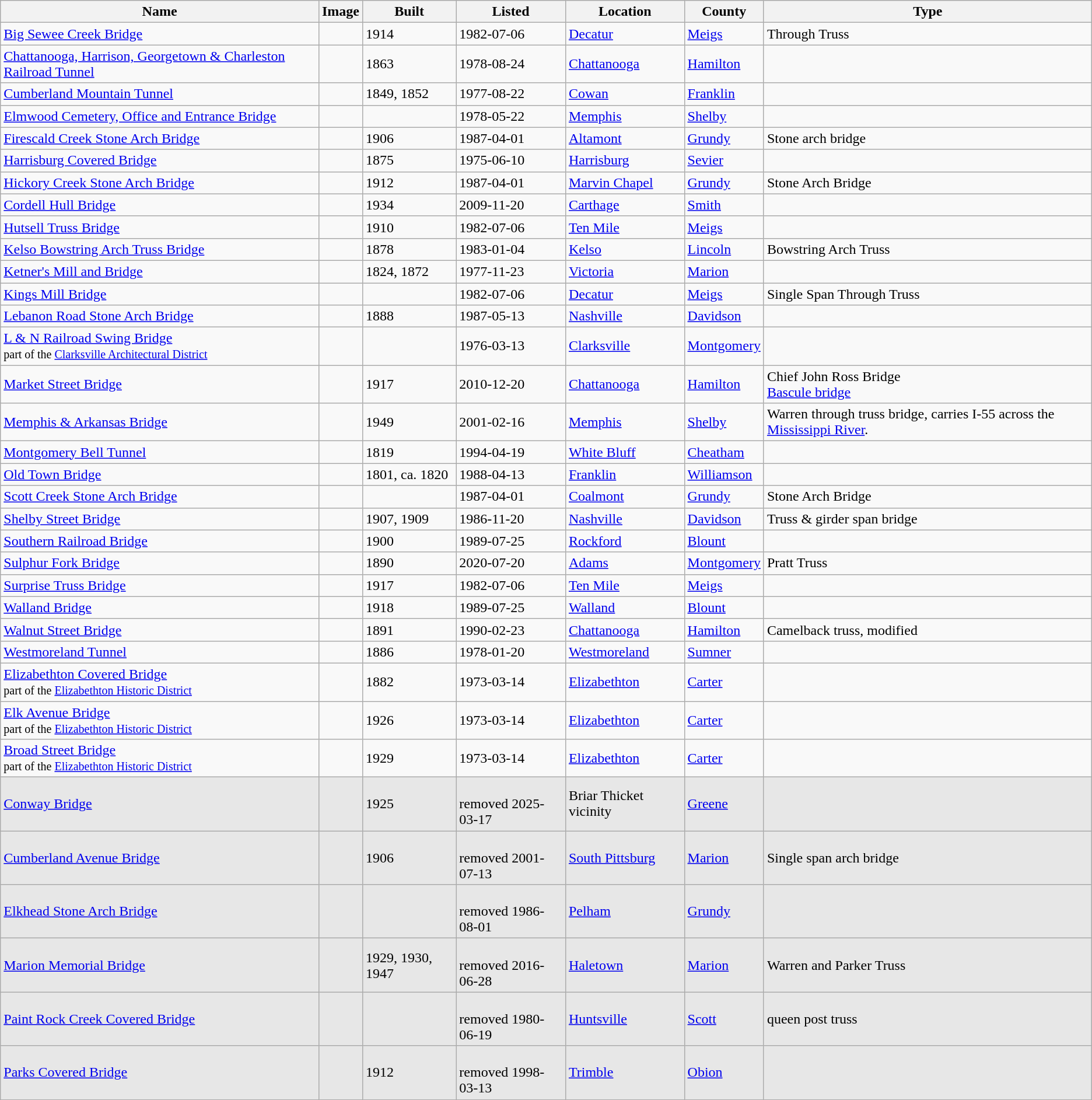<table class="wikitable sortable">
<tr>
<th>Name</th>
<th>Image</th>
<th>Built</th>
<th>Listed</th>
<th>Location</th>
<th>County</th>
<th>Type</th>
</tr>
<tr>
<td><a href='#'>Big Sewee Creek Bridge</a></td>
<td></td>
<td>1914</td>
<td>1982-07-06</td>
<td><a href='#'>Decatur</a><br><small></small></td>
<td><a href='#'>Meigs</a></td>
<td>Through Truss</td>
</tr>
<tr>
<td><a href='#'>Chattanooga, Harrison, Georgetown & Charleston Railroad Tunnel</a></td>
<td></td>
<td>1863</td>
<td>1978-08-24</td>
<td><a href='#'>Chattanooga</a><br><small></small></td>
<td><a href='#'>Hamilton</a></td>
<td></td>
</tr>
<tr>
<td><a href='#'>Cumberland Mountain Tunnel</a></td>
<td></td>
<td>1849, 1852</td>
<td>1977-08-22</td>
<td><a href='#'>Cowan</a></td>
<td><a href='#'>Franklin</a></td>
<td></td>
</tr>
<tr>
<td><a href='#'>Elmwood Cemetery, Office and Entrance Bridge</a></td>
<td></td>
<td></td>
<td>1978-05-22</td>
<td><a href='#'>Memphis</a><br><small></small></td>
<td><a href='#'>Shelby</a></td>
<td></td>
</tr>
<tr>
<td><a href='#'>Firescald Creek Stone Arch Bridge</a></td>
<td></td>
<td>1906</td>
<td>1987-04-01</td>
<td><a href='#'>Altamont</a><br><small></small></td>
<td><a href='#'>Grundy</a></td>
<td>Stone arch bridge</td>
</tr>
<tr>
<td><a href='#'>Harrisburg Covered Bridge</a></td>
<td></td>
<td>1875</td>
<td>1975-06-10</td>
<td><a href='#'>Harrisburg</a><br><small></small></td>
<td><a href='#'>Sevier</a></td>
<td></td>
</tr>
<tr>
<td><a href='#'>Hickory Creek Stone Arch Bridge</a></td>
<td></td>
<td>1912</td>
<td>1987-04-01</td>
<td><a href='#'>Marvin Chapel</a><br><small></small></td>
<td><a href='#'>Grundy</a></td>
<td>Stone Arch Bridge</td>
</tr>
<tr>
<td><a href='#'>Cordell Hull Bridge</a></td>
<td></td>
<td>1934</td>
<td>2009-11-20</td>
<td><a href='#'>Carthage</a><br><small></small></td>
<td><a href='#'>Smith</a></td>
<td></td>
</tr>
<tr>
<td><a href='#'>Hutsell Truss Bridge</a></td>
<td></td>
<td>1910</td>
<td>1982-07-06</td>
<td><a href='#'>Ten Mile</a><br><small></small></td>
<td><a href='#'>Meigs</a></td>
<td></td>
</tr>
<tr>
<td><a href='#'>Kelso Bowstring Arch Truss Bridge</a></td>
<td></td>
<td>1878</td>
<td>1983-01-04</td>
<td><a href='#'>Kelso</a><br><small></small></td>
<td><a href='#'>Lincoln</a></td>
<td>Bowstring Arch Truss</td>
</tr>
<tr>
<td><a href='#'>Ketner's Mill and Bridge</a></td>
<td></td>
<td>1824, 1872</td>
<td>1977-11-23</td>
<td><a href='#'>Victoria</a></td>
<td><a href='#'>Marion</a></td>
<td></td>
</tr>
<tr>
<td><a href='#'>Kings Mill Bridge</a></td>
<td><br></td>
<td></td>
<td>1982-07-06</td>
<td><a href='#'>Decatur</a><br><small></small></td>
<td><a href='#'>Meigs</a></td>
<td>Single Span Through Truss</td>
</tr>
<tr>
<td><a href='#'>Lebanon Road Stone Arch Bridge</a></td>
<td></td>
<td>1888</td>
<td>1987-05-13</td>
<td><a href='#'>Nashville</a><br><small></small></td>
<td><a href='#'>Davidson</a></td>
<td></td>
</tr>
<tr>
<td><a href='#'>L & N Railroad Swing Bridge</a><br><small>part of the <a href='#'>Clarksville Architectural District</a></small></td>
<td></td>
<td></td>
<td>1976-03-13</td>
<td><a href='#'>Clarksville</a><br><small></small></td>
<td><a href='#'>Montgomery</a></td>
<td></td>
</tr>
<tr>
<td><a href='#'>Market Street Bridge</a></td>
<td></td>
<td>1917</td>
<td>2010-12-20</td>
<td><a href='#'>Chattanooga</a><br><small></small></td>
<td><a href='#'>Hamilton</a></td>
<td>Chief John Ross Bridge <br><a href='#'>Bascule bridge</a> </td>
</tr>
<tr>
<td><a href='#'>Memphis & Arkansas Bridge</a></td>
<td></td>
<td>1949</td>
<td>2001-02-16</td>
<td><a href='#'>Memphis</a><br><small></small></td>
<td><a href='#'>Shelby</a></td>
<td>Warren through truss bridge, carries I-55 across the <a href='#'>Mississippi River</a>. </td>
</tr>
<tr>
<td><a href='#'>Montgomery Bell Tunnel</a></td>
<td></td>
<td>1819</td>
<td>1994-04-19</td>
<td><a href='#'>White Bluff</a><br><small></small></td>
<td><a href='#'>Cheatham</a></td>
<td></td>
</tr>
<tr>
<td><a href='#'>Old Town Bridge</a></td>
<td></td>
<td>1801, ca. 1820</td>
<td>1988-04-13</td>
<td><a href='#'>Franklin</a><br><small></small></td>
<td><a href='#'>Williamson</a></td>
<td></td>
</tr>
<tr>
<td><a href='#'>Scott Creek Stone Arch Bridge</a></td>
<td></td>
<td></td>
<td>1987-04-01</td>
<td><a href='#'>Coalmont</a><br><small></small></td>
<td><a href='#'>Grundy</a></td>
<td>Stone Arch Bridge</td>
</tr>
<tr>
<td><a href='#'>Shelby Street Bridge</a></td>
<td></td>
<td>1907, 1909</td>
<td>1986-11-20</td>
<td><a href='#'>Nashville</a><br><small></small></td>
<td><a href='#'>Davidson</a></td>
<td>Truss & girder span bridge</td>
</tr>
<tr>
<td><a href='#'>Southern Railroad Bridge</a></td>
<td></td>
<td>1900</td>
<td>1989-07-25</td>
<td><a href='#'>Rockford</a><br><small></small></td>
<td><a href='#'>Blount</a></td>
<td></td>
</tr>
<tr>
<td><a href='#'>Sulphur Fork Bridge</a></td>
<td></td>
<td>1890</td>
<td>2020-07-20</td>
<td><a href='#'>Adams</a><br><small></small></td>
<td><a href='#'>Montgomery</a></td>
<td>Pratt Truss</td>
</tr>
<tr>
<td><a href='#'>Surprise Truss Bridge</a></td>
<td></td>
<td>1917</td>
<td>1982-07-06</td>
<td><a href='#'>Ten Mile</a><br><small></small></td>
<td><a href='#'>Meigs</a></td>
<td></td>
</tr>
<tr>
<td><a href='#'>Walland Bridge</a></td>
<td></td>
<td>1918</td>
<td>1989-07-25</td>
<td><a href='#'>Walland</a><br><small></small></td>
<td><a href='#'>Blount</a></td>
<td></td>
</tr>
<tr>
<td><a href='#'>Walnut Street Bridge</a></td>
<td></td>
<td>1891</td>
<td>1990-02-23</td>
<td><a href='#'>Chattanooga</a><br><small></small></td>
<td><a href='#'>Hamilton</a></td>
<td>Camelback truss, modified</td>
</tr>
<tr>
<td><a href='#'>Westmoreland Tunnel</a></td>
<td></td>
<td>1886</td>
<td>1978-01-20</td>
<td><a href='#'>Westmoreland</a><br><small></small></td>
<td><a href='#'>Sumner</a></td>
<td></td>
</tr>
<tr>
<td><a href='#'>Elizabethton Covered Bridge</a><br><small>part of the <a href='#'>Elizabethton Historic District</a></small></td>
<td></td>
<td>1882</td>
<td>1973-03-14</td>
<td><a href='#'>Elizabethton</a><br><small></small></td>
<td><a href='#'>Carter</a></td>
<td></td>
</tr>
<tr>
<td><a href='#'>Elk Avenue Bridge</a><br><small>part of the <a href='#'>Elizabethton Historic District</a></small></td>
<td></td>
<td>1926</td>
<td>1973-03-14</td>
<td><a href='#'>Elizabethton</a><br><small></small></td>
<td><a href='#'>Carter</a></td>
<td></td>
</tr>
<tr>
<td><a href='#'>Broad Street Bridge</a><br><small>part of the <a href='#'>Elizabethton Historic District</a></small></td>
<td></td>
<td>1929</td>
<td>1973-03-14</td>
<td><a href='#'>Elizabethton</a><br><small></small></td>
<td><a href='#'>Carter</a></td>
<td></td>
</tr>
<tr bgcolor=e7e7e7>
<td><a href='#'>Conway Bridge</a></td>
<td></td>
<td>1925</td>
<td><br>removed 2025-03-17</td>
<td>Briar Thicket vicinity<br><small></small></td>
<td><a href='#'>Greene</a></td>
<td></td>
</tr>
<tr bgcolor=e7e7e7>
<td><a href='#'>Cumberland Avenue Bridge</a></td>
<td></td>
<td>1906</td>
<td><br>removed 2001-07-13</td>
<td><a href='#'>South Pittsburg</a></td>
<td><a href='#'>Marion</a></td>
<td>Single span arch bridge</td>
</tr>
<tr bgcolor=e7e7e7>
<td><a href='#'>Elkhead Stone Arch Bridge</a></td>
<td></td>
<td></td>
<td><br>removed 1986-08-01</td>
<td><a href='#'>Pelham</a></td>
<td><a href='#'>Grundy</a></td>
<td></td>
</tr>
<tr bgcolor=e7e7e7>
<td><a href='#'>Marion Memorial Bridge</a></td>
<td></td>
<td>1929, 1930, 1947</td>
<td><br>removed 2016-06-28</td>
<td><a href='#'>Haletown</a><br><small></small></td>
<td><a href='#'>Marion</a></td>
<td>Warren and Parker Truss</td>
</tr>
<tr bgcolor=e7e7e7>
<td><a href='#'>Paint Rock Creek Covered Bridge</a></td>
<td></td>
<td></td>
<td><br>removed 1980-06-19</td>
<td><a href='#'>Huntsville</a></td>
<td><a href='#'>Scott</a></td>
<td>queen post truss</td>
</tr>
<tr bgcolor=e7e7e7>
<td><a href='#'>Parks Covered Bridge</a></td>
<td></td>
<td>1912</td>
<td><br>removed 1998-03-13</td>
<td><a href='#'>Trimble</a></td>
<td><a href='#'>Obion</a></td>
<td></td>
</tr>
</table>
